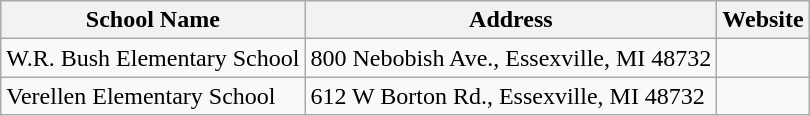<table class="wikitable">
<tr>
<th>School Name</th>
<th>Address</th>
<th>Website</th>
</tr>
<tr>
<td>W.R. Bush Elementary School</td>
<td>800 Nebobish Ave., Essexville, MI 48732</td>
<td></td>
</tr>
<tr>
<td>Verellen Elementary School</td>
<td>612 W Borton Rd., Essexville, MI 48732</td>
<td></td>
</tr>
</table>
